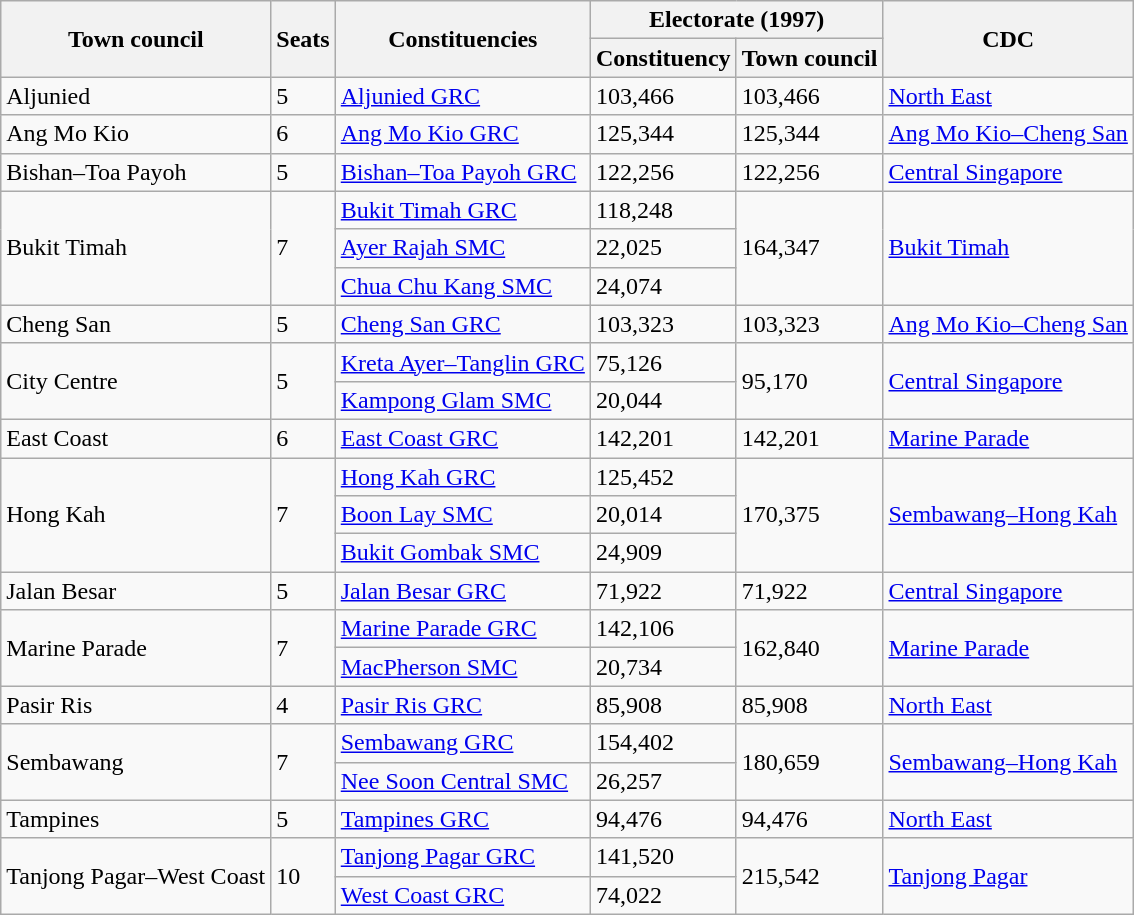<table class="wikitable sortable">
<tr>
<th rowspan="2">Town council</th>
<th rowspan="2">Seats</th>
<th rowspan="2">Constituencies</th>
<th colspan="2">Electorate (1997)</th>
<th rowspan="2">CDC</th>
</tr>
<tr>
<th>Constituency</th>
<th>Town council</th>
</tr>
<tr>
<td>Aljunied</td>
<td>5</td>
<td><a href='#'>Aljunied GRC</a></td>
<td>103,466</td>
<td>103,466</td>
<td><a href='#'>North East</a></td>
</tr>
<tr>
<td>Ang Mo Kio</td>
<td>6</td>
<td><a href='#'>Ang Mo Kio GRC</a></td>
<td>125,344</td>
<td>125,344</td>
<td><a href='#'>Ang Mo Kio–Cheng San</a></td>
</tr>
<tr>
<td>Bishan–Toa Payoh</td>
<td>5</td>
<td><a href='#'>Bishan–Toa Payoh GRC</a></td>
<td>122,256</td>
<td>122,256</td>
<td><a href='#'>Central Singapore</a></td>
</tr>
<tr>
<td rowspan="3">Bukit Timah</td>
<td rowspan="3">7</td>
<td><a href='#'>Bukit Timah GRC</a></td>
<td>118,248</td>
<td rowspan="3">164,347</td>
<td rowspan="3"><a href='#'>Bukit Timah</a></td>
</tr>
<tr>
<td><a href='#'>Ayer Rajah SMC</a></td>
<td>22,025</td>
</tr>
<tr>
<td><a href='#'>Chua Chu Kang SMC</a></td>
<td>24,074</td>
</tr>
<tr>
<td>Cheng San</td>
<td>5</td>
<td><a href='#'>Cheng San GRC</a></td>
<td>103,323</td>
<td>103,323</td>
<td><a href='#'>Ang Mo Kio–Cheng San</a></td>
</tr>
<tr>
<td rowspan="2">City Centre</td>
<td rowspan="2">5</td>
<td><a href='#'>Kreta Ayer–Tanglin GRC</a></td>
<td>75,126</td>
<td rowspan="2">95,170</td>
<td rowspan="2"><a href='#'>Central Singapore</a></td>
</tr>
<tr>
<td><a href='#'>Kampong Glam SMC</a></td>
<td>20,044</td>
</tr>
<tr>
<td>East Coast</td>
<td>6</td>
<td><a href='#'>East Coast GRC</a></td>
<td>142,201</td>
<td>142,201</td>
<td><a href='#'>Marine Parade</a></td>
</tr>
<tr>
<td rowspan="3">Hong Kah</td>
<td rowspan="3">7</td>
<td><a href='#'>Hong Kah GRC</a></td>
<td>125,452</td>
<td rowspan="3">170,375</td>
<td rowspan="3"><a href='#'>Sembawang–Hong Kah</a></td>
</tr>
<tr>
<td><a href='#'>Boon Lay SMC</a></td>
<td>20,014</td>
</tr>
<tr>
<td><a href='#'>Bukit Gombak SMC</a></td>
<td>24,909</td>
</tr>
<tr>
<td>Jalan Besar</td>
<td>5</td>
<td><a href='#'>Jalan Besar GRC</a></td>
<td>71,922</td>
<td>71,922</td>
<td><a href='#'>Central Singapore</a></td>
</tr>
<tr>
<td rowspan="2">Marine Parade</td>
<td rowspan="2">7</td>
<td><a href='#'>Marine Parade GRC</a></td>
<td>142,106</td>
<td rowspan="2">162,840</td>
<td rowspan="2"><a href='#'>Marine Parade</a></td>
</tr>
<tr>
<td><a href='#'>MacPherson SMC</a></td>
<td>20,734</td>
</tr>
<tr>
<td>Pasir Ris</td>
<td>4</td>
<td><a href='#'>Pasir Ris GRC</a></td>
<td>85,908</td>
<td>85,908</td>
<td><a href='#'>North East</a></td>
</tr>
<tr>
<td rowspan="2">Sembawang</td>
<td rowspan="2">7</td>
<td><a href='#'>Sembawang GRC</a></td>
<td>154,402</td>
<td rowspan="2">180,659</td>
<td rowspan="2"><a href='#'>Sembawang–Hong Kah</a></td>
</tr>
<tr>
<td><a href='#'>Nee Soon Central SMC</a></td>
<td>26,257</td>
</tr>
<tr>
<td>Tampines</td>
<td>5</td>
<td><a href='#'>Tampines GRC</a></td>
<td>94,476</td>
<td>94,476</td>
<td><a href='#'>North East</a></td>
</tr>
<tr>
<td rowspan="2">Tanjong Pagar–West Coast</td>
<td rowspan="2">10</td>
<td><a href='#'>Tanjong Pagar GRC</a></td>
<td>141,520</td>
<td rowspan="2">215,542</td>
<td rowspan="2"><a href='#'>Tanjong Pagar</a></td>
</tr>
<tr>
<td><a href='#'>West Coast GRC</a></td>
<td>74,022</td>
</tr>
</table>
